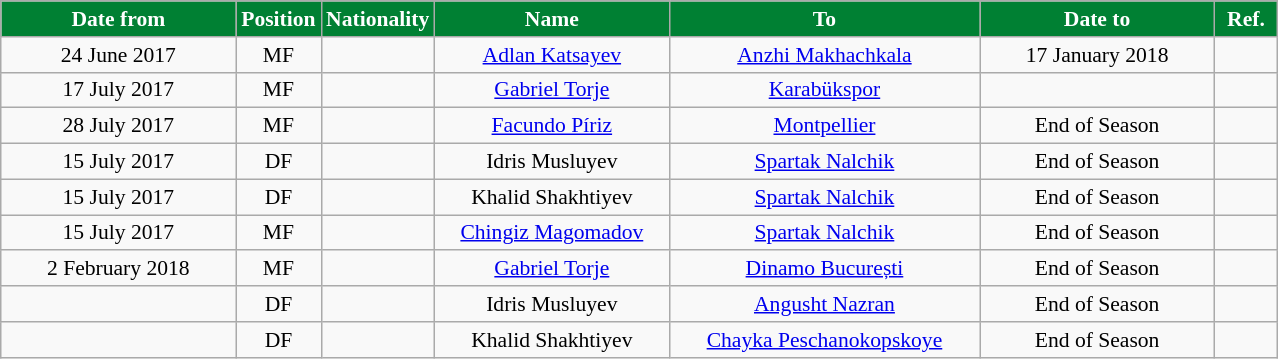<table class="wikitable" style="text-align:center; font-size:90%; ">
<tr>
<th style="background:#008033; color:white; width:150px;">Date from</th>
<th style="background:#008033; color:white; width:50px;">Position</th>
<th style="background:#008033; color:white; width:50px;">Nationality</th>
<th style="background:#008033; color:white; width:150px;">Name</th>
<th style="background:#008033; color:white; width:200px;">To</th>
<th style="background:#008033; color:white; width:150px;">Date to</th>
<th style="background:#008033; color:white; width:35px;">Ref.</th>
</tr>
<tr>
<td>24 June 2017</td>
<td>MF</td>
<td></td>
<td><a href='#'>Adlan Katsayev</a></td>
<td><a href='#'>Anzhi Makhachkala</a></td>
<td>17 January 2018</td>
<td></td>
</tr>
<tr>
<td>17 July 2017</td>
<td>MF</td>
<td></td>
<td><a href='#'>Gabriel Torje</a></td>
<td><a href='#'>Karabükspor</a></td>
<td></td>
<td></td>
</tr>
<tr>
<td>28 July 2017</td>
<td>MF</td>
<td></td>
<td><a href='#'>Facundo Píriz</a></td>
<td><a href='#'>Montpellier</a></td>
<td>End of Season</td>
<td></td>
</tr>
<tr>
<td>15 July 2017</td>
<td>DF</td>
<td></td>
<td>Idris Musluyev</td>
<td><a href='#'>Spartak Nalchik</a></td>
<td>End of Season</td>
<td></td>
</tr>
<tr>
<td>15 July 2017</td>
<td>DF</td>
<td></td>
<td>Khalid Shakhtiyev</td>
<td><a href='#'>Spartak Nalchik</a></td>
<td>End of Season</td>
<td></td>
</tr>
<tr>
<td>15 July 2017</td>
<td>MF</td>
<td></td>
<td><a href='#'>Chingiz Magomadov</a></td>
<td><a href='#'>Spartak Nalchik</a></td>
<td>End of Season</td>
<td></td>
</tr>
<tr>
<td>2 February 2018</td>
<td>MF</td>
<td></td>
<td><a href='#'>Gabriel Torje</a></td>
<td><a href='#'>Dinamo București</a></td>
<td>End of Season</td>
<td></td>
</tr>
<tr>
<td></td>
<td>DF</td>
<td></td>
<td>Idris Musluyev</td>
<td><a href='#'>Angusht Nazran</a></td>
<td>End of Season</td>
<td></td>
</tr>
<tr>
<td></td>
<td>DF</td>
<td></td>
<td>Khalid Shakhtiyev</td>
<td><a href='#'>Chayka Peschanokopskoye</a></td>
<td>End of Season</td>
<td></td>
</tr>
</table>
